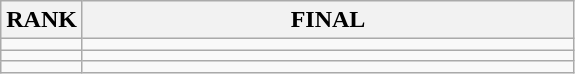<table class="wikitable">
<tr>
<th>RANK</th>
<th style="width: 20em">FINAL</th>
</tr>
<tr>
<td align="center"></td>
<td></td>
</tr>
<tr>
<td align="center"></td>
<td></td>
</tr>
<tr>
<td align="center"></td>
<td></td>
</tr>
</table>
